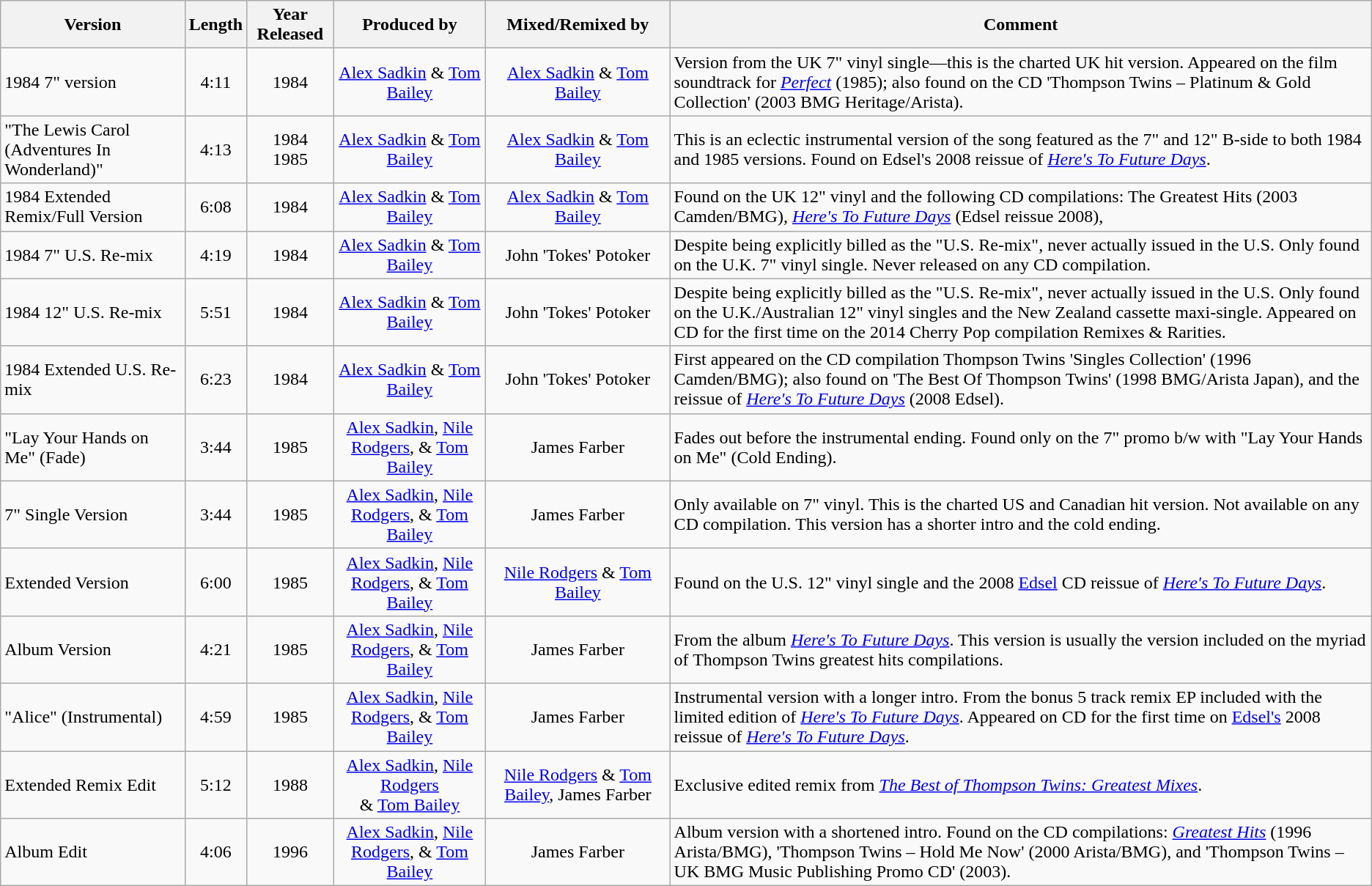<table class="wikitable">
<tr>
<th>Version</th>
<th>Length</th>
<th>Year Released</th>
<th>Produced by</th>
<th>Mixed/Remixed by</th>
<th>Comment</th>
</tr>
<tr>
<td>1984 7" version</td>
<td align=center>4:11</td>
<td align=center>1984</td>
<td align=center><a href='#'>Alex Sadkin</a> & <a href='#'>Tom Bailey</a></td>
<td align=center><a href='#'>Alex Sadkin</a> & <a href='#'>Tom Bailey</a></td>
<td>Version from the UK 7" vinyl single—this is the charted UK hit version.  Appeared on the film soundtrack for <em><a href='#'>Perfect</a></em> (1985); also found on the CD 'Thompson Twins – Platinum & Gold Collection' (2003 BMG Heritage/Arista).</td>
</tr>
<tr>
<td>"The Lewis Carol (Adventures In Wonderland)"</td>
<td align=center>4:13</td>
<td align=center>1984<br>1985</td>
<td align=center><a href='#'>Alex Sadkin</a> & <a href='#'>Tom Bailey</a></td>
<td align=center><a href='#'>Alex Sadkin</a> & <a href='#'>Tom Bailey</a></td>
<td>This is an eclectic instrumental version of the song featured as the 7" and 12" B-side to both 1984 and 1985 versions. Found on Edsel's 2008 reissue of <em><a href='#'>Here's To Future Days</a></em>.</td>
</tr>
<tr>
<td>1984 Extended Remix/Full Version</td>
<td align=center>6:08</td>
<td align=center>1984</td>
<td align=center><a href='#'>Alex Sadkin</a> & <a href='#'>Tom Bailey</a></td>
<td align=center><a href='#'>Alex Sadkin</a> & <a href='#'>Tom Bailey</a></td>
<td>Found on the UK 12" vinyl and the following CD compilations: The Greatest Hits (2003 Camden/BMG), <em><a href='#'>Here's To Future Days</a></em> (Edsel reissue 2008),</td>
</tr>
<tr>
<td>1984 7" U.S. Re-mix</td>
<td align=center>4:19</td>
<td align=center>1984</td>
<td align=center><a href='#'>Alex Sadkin</a> & <a href='#'>Tom Bailey</a></td>
<td align=center>John 'Tokes' Potoker</td>
<td>Despite being explicitly billed as the "U.S. Re-mix", never actually issued in the U.S. Only found on the U.K. 7" vinyl single. Never released on any CD compilation.</td>
</tr>
<tr>
<td>1984 12" U.S. Re-mix</td>
<td align=center>5:51</td>
<td align=center>1984</td>
<td align=center><a href='#'>Alex Sadkin</a> & <a href='#'>Tom Bailey</a></td>
<td align=center>John 'Tokes' Potoker</td>
<td>Despite being explicitly billed as the "U.S. Re-mix", never actually issued in the U.S.  Only found on the U.K./Australian 12" vinyl singles and the New Zealand cassette maxi-single. Appeared on CD for the first time on the 2014 Cherry Pop compilation Remixes & Rarities.</td>
</tr>
<tr>
<td>1984 Extended U.S. Re-mix</td>
<td align=center>6:23</td>
<td align=center>1984</td>
<td align=center><a href='#'>Alex Sadkin</a> & <a href='#'>Tom Bailey</a></td>
<td align=center>John 'Tokes' Potoker</td>
<td>First appeared on the CD compilation Thompson Twins 'Singles Collection' (1996 Camden/BMG); also found on 'The Best Of Thompson Twins' (1998 BMG/Arista Japan), and the reissue of <em><a href='#'>Here's To Future Days</a></em> (2008 Edsel).</td>
</tr>
<tr>
<td>"Lay Your Hands on Me" (Fade)</td>
<td align=center>3:44</td>
<td align=center>1985</td>
<td align=center><a href='#'>Alex Sadkin</a>, <a href='#'>Nile Rodgers</a>, & <a href='#'>Tom Bailey</a></td>
<td align=center>James Farber</td>
<td>Fades out before the instrumental ending. Found only on the 7" promo b/w with "Lay Your Hands on Me" (Cold Ending).</td>
</tr>
<tr>
<td>7" Single Version</td>
<td align=center>3:44</td>
<td align=center>1985</td>
<td align=center><a href='#'>Alex Sadkin</a>, <a href='#'>Nile Rodgers</a>, & <a href='#'>Tom Bailey</a></td>
<td align=center>James Farber</td>
<td>Only available on 7" vinyl. This is the charted US and Canadian hit version. Not available on any CD compilation. This version has a shorter intro and the cold ending.</td>
</tr>
<tr>
<td>Extended Version</td>
<td align=center>6:00</td>
<td align=center>1985</td>
<td align=center><a href='#'>Alex Sadkin</a>, <a href='#'>Nile Rodgers</a>, & <a href='#'>Tom Bailey</a></td>
<td align=center><a href='#'>Nile Rodgers</a> & <a href='#'>Tom Bailey</a></td>
<td>Found on the U.S. 12" vinyl single and the 2008 <a href='#'>Edsel</a> CD reissue of <em><a href='#'>Here's To Future Days</a></em>.</td>
</tr>
<tr>
<td>Album Version</td>
<td align=center>4:21</td>
<td align=center>1985</td>
<td align=center><a href='#'>Alex Sadkin</a>, <a href='#'>Nile Rodgers</a>, & <a href='#'>Tom Bailey</a></td>
<td align=center>James Farber</td>
<td>From the album <em><a href='#'>Here's To Future Days</a></em>. This version is usually the version included on the myriad of Thompson Twins greatest hits compilations.</td>
</tr>
<tr>
<td>"Alice" (Instrumental)</td>
<td align=center>4:59</td>
<td align=center>1985</td>
<td align=center><a href='#'>Alex Sadkin</a>, <a href='#'>Nile Rodgers</a>, & <a href='#'>Tom Bailey</a></td>
<td align=center>James Farber</td>
<td>Instrumental version with a longer intro. From the bonus 5 track remix EP included with the limited edition of <em><a href='#'>Here's To Future Days</a></em>. Appeared on CD for the first time on <a href='#'>Edsel's</a> 2008 reissue of <em><a href='#'>Here's To Future Days</a></em>.</td>
</tr>
<tr>
<td>Extended Remix Edit</td>
<td align=center>5:12</td>
<td align=center>1988</td>
<td align=center><a href='#'>Alex Sadkin</a>, <a href='#'>Nile Rodgers</a><br> & <a href='#'>Tom Bailey</a></td>
<td align=center><a href='#'>Nile Rodgers</a> & <a href='#'>Tom Bailey</a>, James Farber</td>
<td>Exclusive edited remix from <em><a href='#'>The Best of Thompson Twins: Greatest Mixes</a></em>.</td>
</tr>
<tr>
<td>Album Edit</td>
<td align=center>4:06</td>
<td align=center>1996</td>
<td align=center><a href='#'>Alex Sadkin</a>, <a href='#'>Nile Rodgers</a>, & <a href='#'>Tom Bailey</a></td>
<td align=center>James Farber</td>
<td>Album version with a shortened intro. Found on the CD compilations: <em><a href='#'>Greatest Hits</a></em> (1996 Arista/BMG), 'Thompson Twins – Hold Me Now' (2000 Arista/BMG), and 'Thompson Twins – UK BMG Music Publishing Promo CD' (2003).</td>
</tr>
</table>
